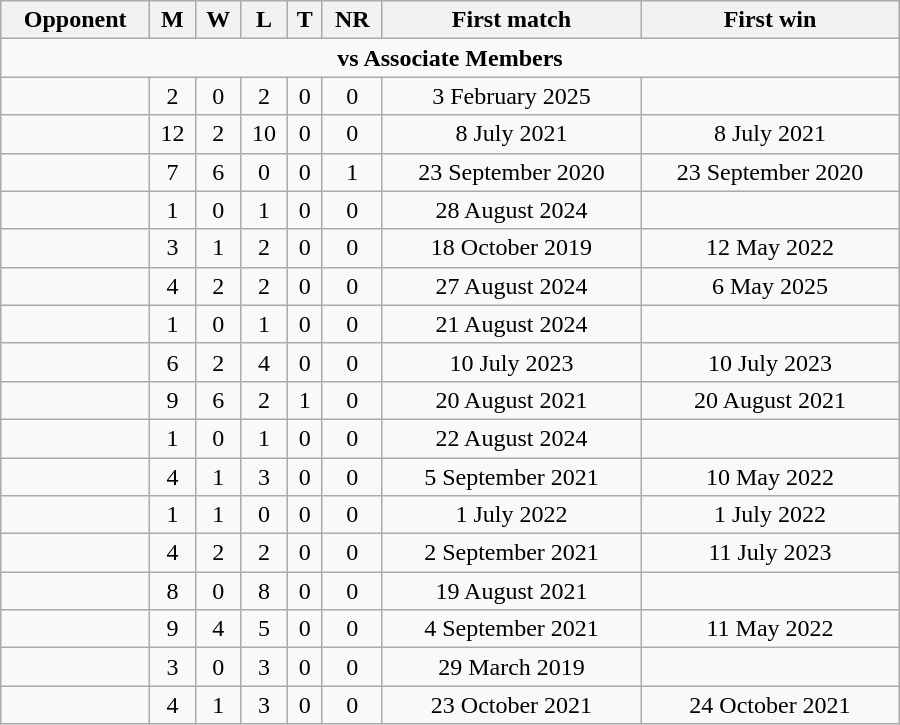<table class="wikitable" style="text-align: center; width: 600px;">
<tr>
<th>Opponent</th>
<th>M</th>
<th>W</th>
<th>L</th>
<th>T</th>
<th>NR</th>
<th>First match</th>
<th>First win</th>
</tr>
<tr>
<td colspan="8" style="text-align:center;"><strong>vs Associate Members</strong></td>
</tr>
<tr>
<td align=left></td>
<td>2</td>
<td>0</td>
<td>2</td>
<td>0</td>
<td>0</td>
<td>3 February 2025</td>
<td></td>
</tr>
<tr>
<td align=left></td>
<td>12</td>
<td>2</td>
<td>10</td>
<td>0</td>
<td>0</td>
<td>8 July 2021</td>
<td>8 July 2021</td>
</tr>
<tr>
<td align=left></td>
<td>7</td>
<td>6</td>
<td>0</td>
<td>0</td>
<td>1</td>
<td>23 September 2020</td>
<td>23 September 2020</td>
</tr>
<tr>
<td align=left></td>
<td>1</td>
<td>0</td>
<td>1</td>
<td>0</td>
<td>0</td>
<td>28 August 2024</td>
<td></td>
</tr>
<tr>
<td align=left></td>
<td>3</td>
<td>1</td>
<td>2</td>
<td>0</td>
<td>0</td>
<td>18 October 2019</td>
<td>12 May 2022</td>
</tr>
<tr>
<td align=left></td>
<td>4</td>
<td>2</td>
<td>2</td>
<td>0</td>
<td>0</td>
<td>27 August 2024</td>
<td>6 May 2025</td>
</tr>
<tr>
<td align=left></td>
<td>1</td>
<td>0</td>
<td>1</td>
<td>0</td>
<td>0</td>
<td>21 August 2024</td>
<td></td>
</tr>
<tr>
<td align=left></td>
<td>6</td>
<td>2</td>
<td>4</td>
<td>0</td>
<td>0</td>
<td>10 July 2023</td>
<td>10 July 2023</td>
</tr>
<tr>
<td align=left></td>
<td>9</td>
<td>6</td>
<td>2</td>
<td>1</td>
<td>0</td>
<td>20 August 2021</td>
<td>20 August 2021</td>
</tr>
<tr>
<td align=left></td>
<td>1</td>
<td>0</td>
<td>1</td>
<td>0</td>
<td>0</td>
<td>22 August 2024</td>
<td></td>
</tr>
<tr>
<td align=left></td>
<td>4</td>
<td>1</td>
<td>3</td>
<td>0</td>
<td>0</td>
<td>5 September 2021</td>
<td>10 May 2022</td>
</tr>
<tr>
<td align=left></td>
<td>1</td>
<td>1</td>
<td>0</td>
<td>0</td>
<td>0</td>
<td>1 July 2022</td>
<td>1 July 2022</td>
</tr>
<tr>
<td align=left></td>
<td>4</td>
<td>2</td>
<td>2</td>
<td>0</td>
<td>0</td>
<td>2 September 2021</td>
<td>11 July 2023</td>
</tr>
<tr>
<td align=left></td>
<td>8</td>
<td>0</td>
<td>8</td>
<td>0</td>
<td>0</td>
<td>19 August 2021</td>
<td></td>
</tr>
<tr>
<td align=left></td>
<td>9</td>
<td>4</td>
<td>5</td>
<td>0</td>
<td>0</td>
<td>4 September 2021</td>
<td>11 May 2022</td>
</tr>
<tr>
<td align=left></td>
<td>3</td>
<td>0</td>
<td>3</td>
<td>0</td>
<td>0</td>
<td>29 March 2019</td>
<td></td>
</tr>
<tr>
<td align=left></td>
<td>4</td>
<td>1</td>
<td>3</td>
<td>0</td>
<td>0</td>
<td>23 October 2021</td>
<td>24 October 2021</td>
</tr>
</table>
